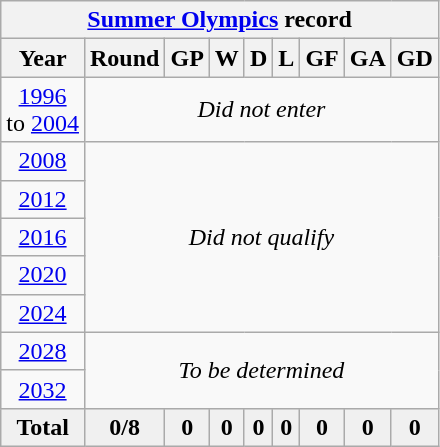<table class="wikitable" style="text-align: center;">
<tr>
<th colspan=9><a href='#'>Summer Olympics</a> record</th>
</tr>
<tr>
<th>Year</th>
<th>Round</th>
<th>GP</th>
<th>W</th>
<th>D</th>
<th>L</th>
<th>GF</th>
<th>GA</th>
<th>GD</th>
</tr>
<tr>
<td> <a href='#'>1996</a><br>to  <a href='#'>2004</a></td>
<td colspan=8><em>Did not enter</em></td>
</tr>
<tr>
<td> <a href='#'>2008</a></td>
<td colspan=8 rowspan=5><em>Did not qualify</em></td>
</tr>
<tr>
<td> <a href='#'>2012</a></td>
</tr>
<tr>
<td> <a href='#'>2016</a></td>
</tr>
<tr>
<td> <a href='#'>2020</a></td>
</tr>
<tr>
<td> <a href='#'>2024</a></td>
</tr>
<tr>
<td> <a href='#'>2028</a></td>
<td colspan=8 rowspan=2><em>To be determined </em></td>
</tr>
<tr>
<td> <a href='#'>2032</a></td>
</tr>
<tr style="background:#f0f0f0;font-weight:bold;">
<td>Total</td>
<td>0/8</td>
<td>0</td>
<td>0</td>
<td>0</td>
<td>0</td>
<td>0</td>
<td>0</td>
<td>0</td>
</tr>
</table>
